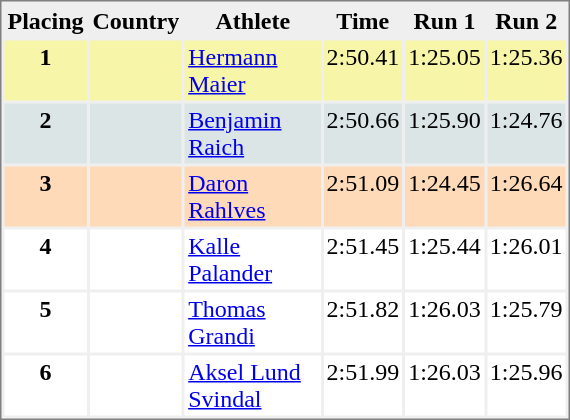<table style="border-style:solid;border-width:1px;border-color:#808080;background-color:#EFEFEF" cellspacing="2" cellpadding="2" width="380px">
<tr bgcolor="#EFEFEF">
<th align=center>Placing</th>
<th align=center>Country</th>
<th align=center>Athlete</th>
<th align=center>Time</th>
<th>Run 1</th>
<th>Run 2</th>
</tr>
<tr align="center" valign="top" bgcolor="#F7F6A8">
<th>1</th>
<td align=left></td>
<td align="left"><a href='#'>Hermann Maier</a></td>
<td align="left">2:50.41</td>
<td>1:25.05</td>
<td>1:25.36</td>
</tr>
<tr align="center" valign="top" bgcolor="#DCE5E5">
<th>2</th>
<td align=left></td>
<td align="left"><a href='#'>Benjamin Raich</a></td>
<td align="left">2:50.66</td>
<td>1:25.90</td>
<td>1:24.76</td>
</tr>
<tr align="center" valign="top" bgcolor="#FFDAB9">
<th>3</th>
<td align=left></td>
<td align="left"><a href='#'>Daron Rahlves</a></td>
<td align="left">2:51.09</td>
<td>1:24.45</td>
<td>1:26.64</td>
</tr>
<tr align="center" valign="top" bgcolor="#FFFFFF">
<th>4</th>
<td align=left></td>
<td align="left"><a href='#'>Kalle Palander</a></td>
<td align="left">2:51.45</td>
<td>1:25.44</td>
<td>1:26.01</td>
</tr>
<tr align="center" valign="top" bgcolor="#FFFFFF">
<th>5</th>
<td align=left></td>
<td align="left"><a href='#'>Thomas Grandi</a></td>
<td align="left">2:51.82</td>
<td>1:26.03</td>
<td>1:25.79</td>
</tr>
<tr align="center" valign="top" bgcolor="#FFFFFF">
<th>6</th>
<td align=left></td>
<td align="left"><a href='#'>Aksel Lund Svindal</a></td>
<td align="left">2:51.99</td>
<td>1:26.03</td>
<td>1:25.96</td>
</tr>
</table>
